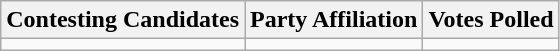<table class="wikitable sortable">
<tr>
<th>Contesting Candidates</th>
<th>Party Affiliation</th>
<th>Votes Polled</th>
</tr>
<tr>
<td></td>
<td></td>
<td></td>
</tr>
</table>
